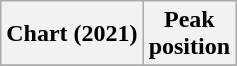<table class="wikitable plainrowheaders">
<tr>
<th scope="col">Chart (2021)</th>
<th scope="col">Peak<br>position</th>
</tr>
<tr>
</tr>
</table>
